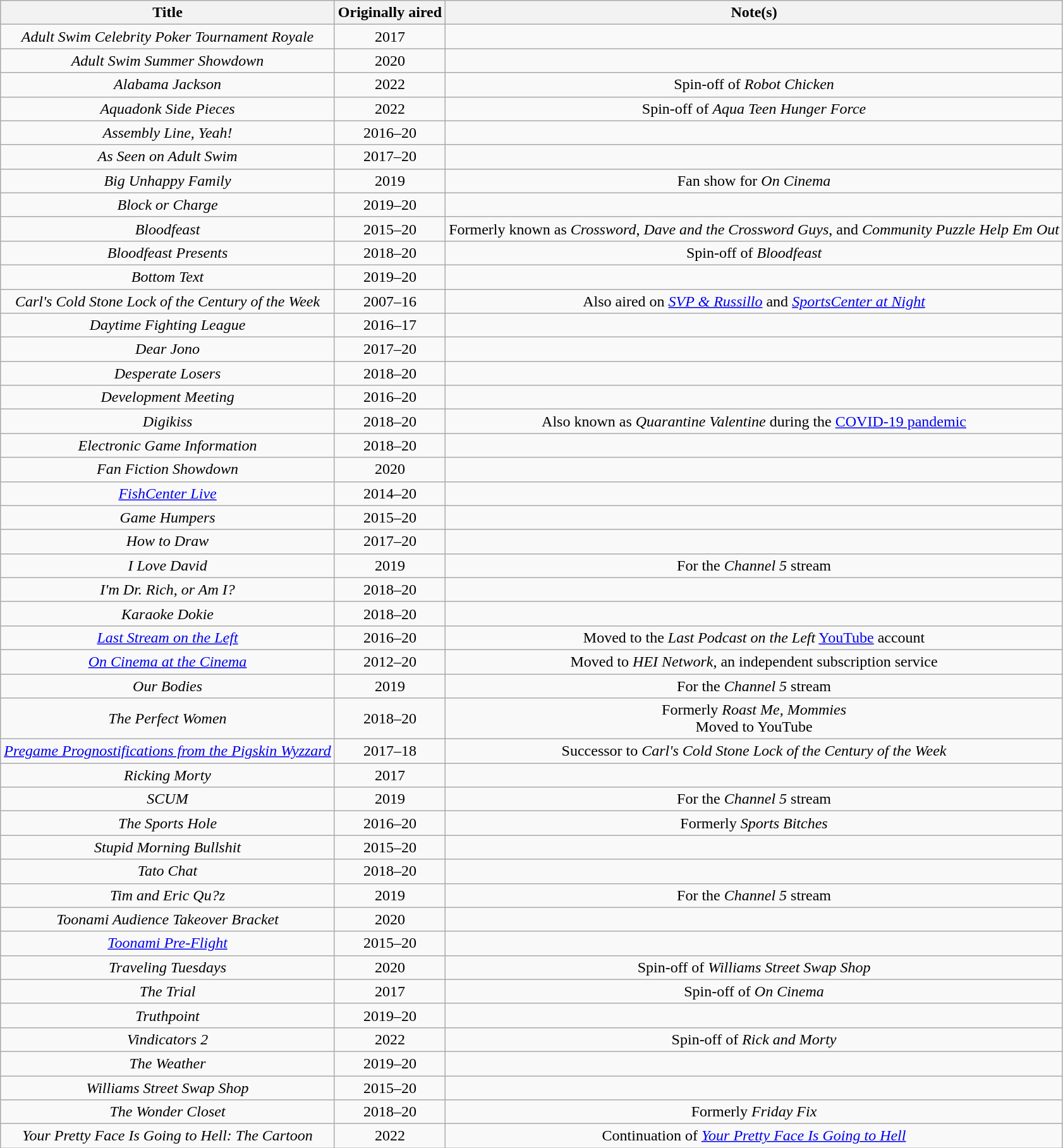<table class="wikitable sortable plainrowheaders table" style="text-align:center;">
<tr>
<th scope="col">Title</th>
<th scope="col">Originally aired</th>
<th scope="col">Note(s)</th>
</tr>
<tr>
<td><em>Adult Swim Celebrity Poker Tournament Royale</em></td>
<td>2017</td>
<td></td>
</tr>
<tr>
<td><em>Adult Swim Summer Showdown</em></td>
<td>2020</td>
<td></td>
</tr>
<tr>
<td><em>Alabama Jackson</em></td>
<td>2022</td>
<td>Spin-off of <em>Robot Chicken</em></td>
</tr>
<tr>
<td><em>Aquadonk Side Pieces</em></td>
<td>2022</td>
<td>Spin-off of <em>Aqua Teen Hunger Force</em></td>
</tr>
<tr>
<td><em>Assembly Line, Yeah!</em></td>
<td>2016–20</td>
<td></td>
</tr>
<tr>
<td><em>As Seen on Adult Swim</em></td>
<td>2017–20</td>
<td></td>
</tr>
<tr>
<td><em>Big Unhappy Family</em></td>
<td>2019</td>
<td>Fan show for <em>On Cinema</em></td>
</tr>
<tr>
<td><em>Block or Charge</em></td>
<td>2019–20</td>
<td></td>
</tr>
<tr>
<td><em>Bloodfeast</em></td>
<td>2015–20</td>
<td>Formerly known as <em>Crossword</em>, <em>Dave and the Crossword Guys</em>, and <em>Community Puzzle Help Em Out</em></td>
</tr>
<tr>
<td><em>Bloodfeast Presents</em></td>
<td>2018–20</td>
<td>Spin-off of <em>Bloodfeast</em></td>
</tr>
<tr>
<td><em>Bottom Text</em></td>
<td>2019–20</td>
<td></td>
</tr>
<tr>
<td><em>Carl's Cold Stone Lock of the Century of the Week</em></td>
<td>2007–16</td>
<td>Also aired on <em><a href='#'>SVP & Russillo</a></em> and <em><a href='#'>SportsCenter at Night</a></em></td>
</tr>
<tr>
<td><em>Daytime Fighting League</em></td>
<td>2016–17</td>
<td></td>
</tr>
<tr>
<td><em>Dear Jono</em></td>
<td>2017–20</td>
<td></td>
</tr>
<tr>
<td><em>Desperate Losers</em></td>
<td>2018–20</td>
<td></td>
</tr>
<tr>
<td><em>Development Meeting</em></td>
<td>2016–20</td>
<td></td>
</tr>
<tr>
<td><em>Digikiss</em></td>
<td>2018–20</td>
<td>Also known as <em>Quarantine Valentine</em> during the <a href='#'>COVID-19 pandemic</a></td>
</tr>
<tr>
<td><em>Electronic Game Information</em></td>
<td>2018–20</td>
<td></td>
</tr>
<tr>
<td><em>Fan Fiction Showdown</em></td>
<td>2020</td>
<td></td>
</tr>
<tr>
<td><em><a href='#'>FishCenter Live</a></em></td>
<td>2014–20</td>
<td></td>
</tr>
<tr>
<td><em>Game Humpers</em></td>
<td>2015–20</td>
<td></td>
</tr>
<tr>
<td><em>How to Draw</em></td>
<td>2017–20</td>
<td></td>
</tr>
<tr>
<td><em>I Love David</em></td>
<td>2019</td>
<td>For the <em>Channel 5</em> stream</td>
</tr>
<tr>
<td><em>I'm Dr. Rich, or Am I?</em></td>
<td>2018–20</td>
<td></td>
</tr>
<tr>
<td><em>Karaoke Dokie</em></td>
<td>2018–20</td>
<td></td>
</tr>
<tr>
<td><em><a href='#'>Last Stream on the Left</a></em></td>
<td>2016–20</td>
<td>Moved to the <em>Last Podcast on the Left</em> <a href='#'>YouTube</a> account</td>
</tr>
<tr>
<td><em><a href='#'>On Cinema at the Cinema</a></em></td>
<td>2012–20</td>
<td>Moved to <em>HEI Network</em>, an independent subscription service</td>
</tr>
<tr>
<td><em>Our Bodies</em></td>
<td>2019</td>
<td>For the <em>Channel 5</em> stream</td>
</tr>
<tr>
<td><em>The Perfect Women</em></td>
<td>2018–20</td>
<td>Formerly <em>Roast Me, Mommies</em><br>Moved to YouTube</td>
</tr>
<tr>
<td><em><a href='#'>Pregame Prognostifications from the Pigskin Wyzzard</a></em></td>
<td>2017–18</td>
<td>Successor to <em>Carl's Cold Stone Lock of the Century of the Week</em></td>
</tr>
<tr>
<td><em>Ricking Morty</em></td>
<td>2017</td>
<td></td>
</tr>
<tr>
<td><em>SCUM</em></td>
<td>2019</td>
<td>For the <em>Channel 5</em> stream</td>
</tr>
<tr>
<td><em>The Sports Hole</em></td>
<td>2016–20</td>
<td>Formerly <em>Sports Bitches</em></td>
</tr>
<tr>
<td><em>Stupid Morning Bullshit</em></td>
<td>2015–20</td>
<td></td>
</tr>
<tr>
<td><em>Tato Chat</em></td>
<td>2018–20</td>
<td></td>
</tr>
<tr>
<td><em>Tim and Eric Qu?z</em></td>
<td>2019</td>
<td>For the <em>Channel 5</em> stream</td>
</tr>
<tr>
<td><em>Toonami Audience Takeover Bracket</em></td>
<td>2020</td>
<td></td>
</tr>
<tr>
<td><em><a href='#'>Toonami Pre-Flight</a></em></td>
<td>2015–20</td>
<td></td>
</tr>
<tr>
<td><em>Traveling Tuesdays</em></td>
<td>2020</td>
<td>Spin-off of <em>Williams Street Swap Shop</em></td>
</tr>
<tr>
<td><em>The Trial</em></td>
<td>2017</td>
<td>Spin-off of <em>On Cinema</em></td>
</tr>
<tr>
<td><em>Truthpoint</em></td>
<td>2019–20</td>
<td></td>
</tr>
<tr>
<td><em>Vindicators 2</em></td>
<td>2022</td>
<td>Spin-off of <em>Rick and Morty</em></td>
</tr>
<tr>
<td><em>The Weather</em></td>
<td>2019–20</td>
<td></td>
</tr>
<tr>
<td><em>Williams Street Swap Shop</em></td>
<td>2015–20</td>
<td></td>
</tr>
<tr>
<td><em>The Wonder Closet</em></td>
<td>2018–20</td>
<td>Formerly <em>Friday Fix</em></td>
</tr>
<tr>
<td><em>Your Pretty Face Is Going to Hell: The Cartoon</em></td>
<td>2022</td>
<td>Continuation of <em><a href='#'>Your Pretty Face Is Going to Hell</a></em></td>
</tr>
</table>
